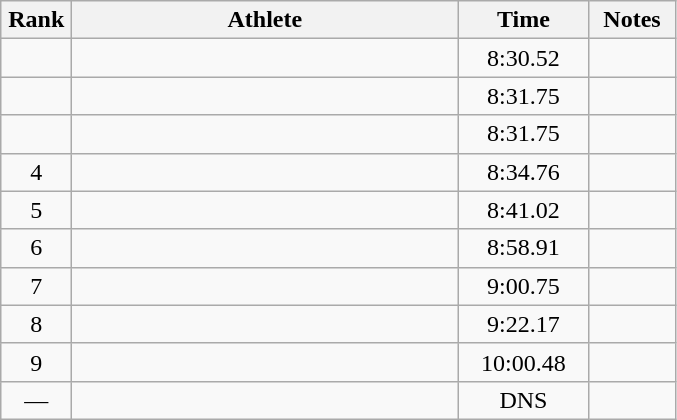<table class="wikitable" style="text-align:center">
<tr>
<th width=40>Rank</th>
<th width=250>Athlete</th>
<th width=80>Time</th>
<th width=50>Notes</th>
</tr>
<tr>
<td></td>
<td align=left></td>
<td>8:30.52</td>
<td></td>
</tr>
<tr>
<td></td>
<td align=left></td>
<td>8:31.75</td>
<td></td>
</tr>
<tr>
<td></td>
<td align=left></td>
<td>8:31.75</td>
<td></td>
</tr>
<tr>
<td>4</td>
<td align=left></td>
<td>8:34.76</td>
<td></td>
</tr>
<tr>
<td>5</td>
<td align=left></td>
<td>8:41.02</td>
<td></td>
</tr>
<tr>
<td>6</td>
<td align=left></td>
<td>8:58.91</td>
<td></td>
</tr>
<tr>
<td>7</td>
<td align=left></td>
<td>9:00.75</td>
<td></td>
</tr>
<tr>
<td>8</td>
<td align=left></td>
<td>9:22.17</td>
<td></td>
</tr>
<tr>
<td>9</td>
<td align=left></td>
<td>10:00.48</td>
<td></td>
</tr>
<tr>
<td>—</td>
<td align=left></td>
<td>DNS</td>
<td></td>
</tr>
</table>
